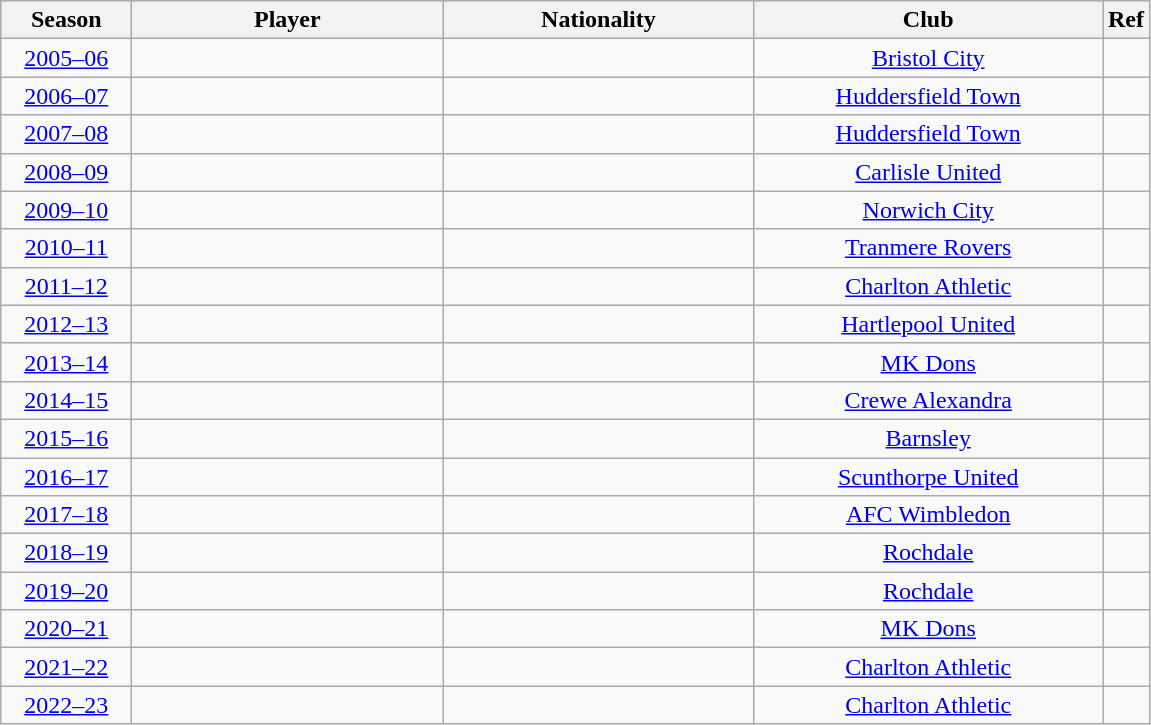<table class="sortable wikitable plainrowheaders" style="text-align:center;">
<tr>
<th scope="col" width=80px>Season</th>
<th scope="col" width=200px>Player</th>
<th scope="col" width=200px>Nationality</th>
<th scope="col" width=225px>Club</th>
<th scope="col" class="unsortable">Ref</th>
</tr>
<tr>
<td><a href='#'>2005–06</a></td>
<td></td>
<td></td>
<td><a href='#'>Bristol City</a></td>
<td></td>
</tr>
<tr>
<td><a href='#'>2006–07</a></td>
<td></td>
<td></td>
<td><a href='#'>Huddersfield Town</a></td>
<td></td>
</tr>
<tr>
<td><a href='#'>2007–08</a></td>
<td></td>
<td></td>
<td><a href='#'>Huddersfield Town</a></td>
<td></td>
</tr>
<tr>
<td><a href='#'>2008–09</a></td>
<td></td>
<td></td>
<td><a href='#'>Carlisle United</a></td>
<td></td>
</tr>
<tr>
<td><a href='#'>2009–10</a></td>
<td></td>
<td></td>
<td><a href='#'>Norwich City</a></td>
<td></td>
</tr>
<tr>
<td><a href='#'>2010–11</a></td>
<td></td>
<td></td>
<td><a href='#'>Tranmere Rovers</a></td>
<td></td>
</tr>
<tr>
<td><a href='#'>2011–12</a></td>
<td></td>
<td></td>
<td><a href='#'>Charlton Athletic</a></td>
<td></td>
</tr>
<tr>
<td><a href='#'>2012–13</a></td>
<td></td>
<td></td>
<td><a href='#'>Hartlepool United</a></td>
<td></td>
</tr>
<tr>
<td><a href='#'>2013–14</a></td>
<td></td>
<td></td>
<td><a href='#'>MK Dons</a></td>
<td></td>
</tr>
<tr>
<td><a href='#'>2014–15</a></td>
<td></td>
<td></td>
<td><a href='#'>Crewe Alexandra</a></td>
<td></td>
</tr>
<tr>
<td><a href='#'>2015–16</a></td>
<td></td>
<td></td>
<td><a href='#'>Barnsley</a></td>
<td></td>
</tr>
<tr>
<td><a href='#'>2016–17</a></td>
<td></td>
<td></td>
<td><a href='#'>Scunthorpe United</a></td>
<td></td>
</tr>
<tr>
<td><a href='#'>2017–18</a></td>
<td></td>
<td></td>
<td><a href='#'>AFC Wimbledon</a></td>
<td></td>
</tr>
<tr>
<td><a href='#'>2018–19</a></td>
<td></td>
<td></td>
<td><a href='#'>Rochdale</a></td>
<td></td>
</tr>
<tr>
<td><a href='#'>2019–20</a></td>
<td></td>
<td></td>
<td><a href='#'>Rochdale</a></td>
<td></td>
</tr>
<tr>
<td><a href='#'>2020–21</a></td>
<td></td>
<td></td>
<td><a href='#'>MK Dons</a></td>
<td></td>
</tr>
<tr>
<td><a href='#'>2021–22</a></td>
<td></td>
<td></td>
<td><a href='#'>Charlton Athletic</a></td>
<td></td>
</tr>
<tr>
<td><a href='#'>2022–23</a></td>
<td></td>
<td></td>
<td><a href='#'>Charlton Athletic</a></td>
<td></td>
</tr>
</table>
